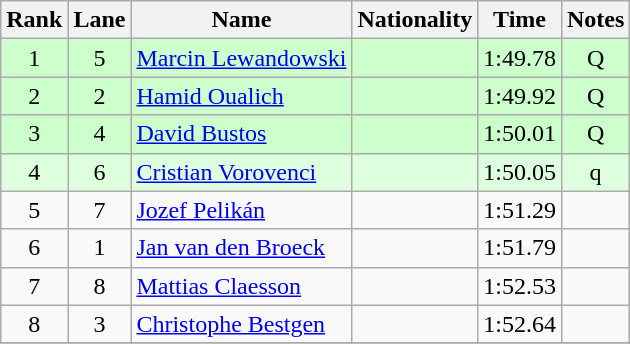<table class="wikitable sortable" style="text-align:center">
<tr>
<th>Rank</th>
<th>Lane</th>
<th>Name</th>
<th>Nationality</th>
<th>Time</th>
<th>Notes</th>
</tr>
<tr bgcolor=ccffcc>
<td>1</td>
<td>5</td>
<td align="left"><a href='#'>Marcin Lewandowski</a></td>
<td align=left></td>
<td>1:49.78</td>
<td>Q</td>
</tr>
<tr bgcolor=ccffcc>
<td>2</td>
<td>2</td>
<td align="left"><a href='#'>Hamid Oualich</a></td>
<td align=left></td>
<td>1:49.92</td>
<td>Q</td>
</tr>
<tr bgcolor=ccffcc>
<td>3</td>
<td>4</td>
<td align="left"><a href='#'>David Bustos</a></td>
<td align=left></td>
<td>1:50.01</td>
<td>Q</td>
</tr>
<tr bgcolor=ddffdd>
<td>4</td>
<td>6</td>
<td align="left"><a href='#'>Cristian Vorovenci</a></td>
<td align=left></td>
<td>1:50.05</td>
<td>q</td>
</tr>
<tr>
<td>5</td>
<td>7</td>
<td align="left"><a href='#'>Jozef Pelikán</a></td>
<td align=left></td>
<td>1:51.29</td>
<td></td>
</tr>
<tr>
<td>6</td>
<td>1</td>
<td align="left"><a href='#'>Jan van den Broeck</a></td>
<td align=left></td>
<td>1:51.79</td>
<td></td>
</tr>
<tr>
<td>7</td>
<td>8</td>
<td align="left"><a href='#'>Mattias Claesson</a></td>
<td align=left></td>
<td>1:52.53</td>
<td></td>
</tr>
<tr>
<td>8</td>
<td>3</td>
<td align="left"><a href='#'>Christophe Bestgen</a></td>
<td align=left></td>
<td>1:52.64</td>
<td></td>
</tr>
<tr>
</tr>
</table>
